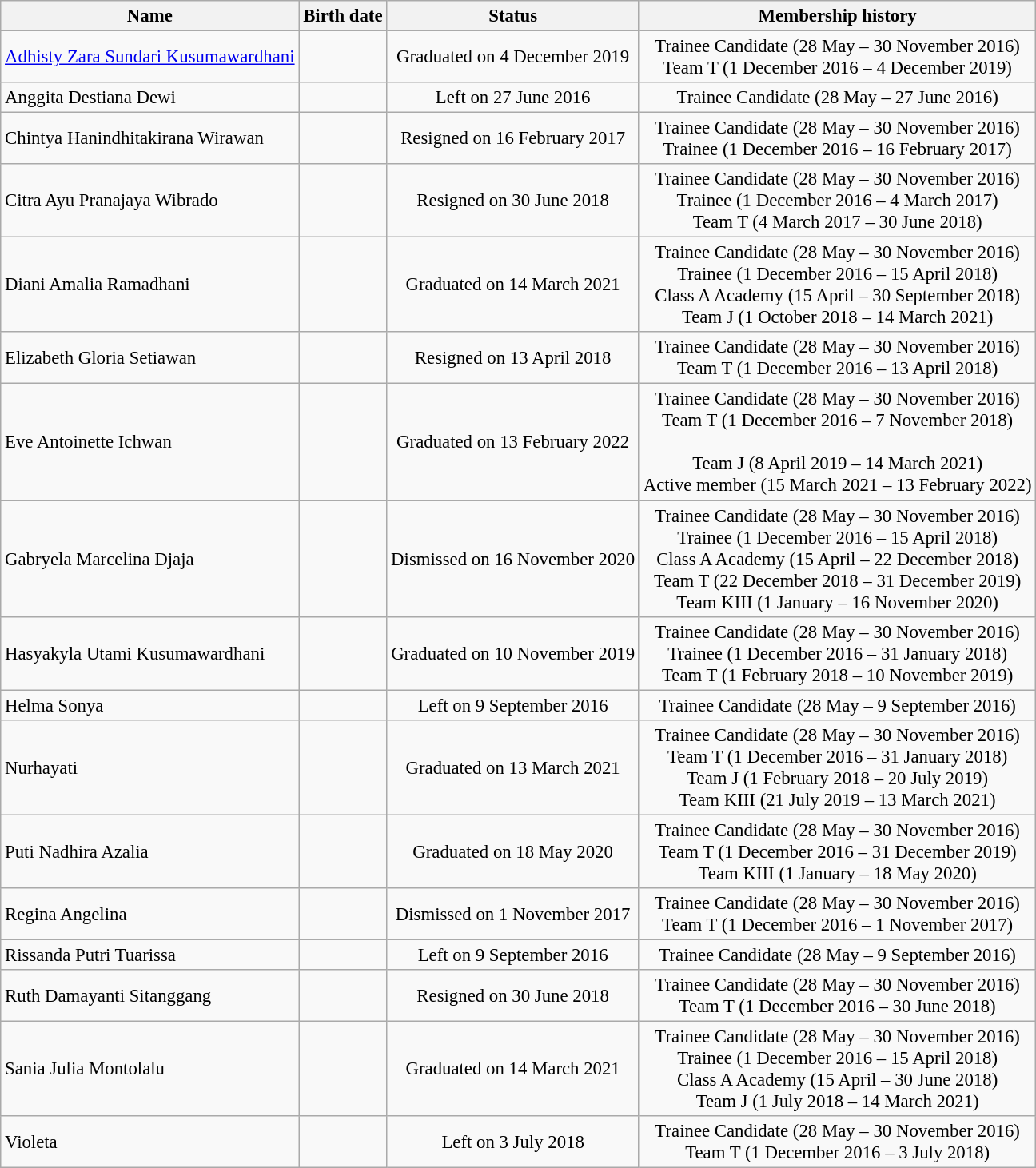<table class="wikitable sortable" style="font-size:95%;">
<tr>
<th>Name</th>
<th>Birth date</th>
<th>Status</th>
<th class="unsortable">Membership history</th>
</tr>
<tr>
<td><a href='#'>Adhisty Zara Sundari Kusumawardhani</a></td>
<td style="text-align:left;"></td>
<td style="text-align:center;">Graduated on 4 December 2019</td>
<td style="text-align:center;">Trainee Candidate (28 May – 30 November 2016)<br>Team T (1 December 2016 – 4 December 2019)</td>
</tr>
<tr>
<td>Anggita Destiana Dewi</td>
<td style="text-align:left;"></td>
<td style="text-align:center;">Left on 27 June 2016</td>
<td style="text-align:center;">Trainee Candidate (28 May – 27 June 2016)</td>
</tr>
<tr>
<td>Chintya Hanindhitakirana Wirawan</td>
<td style="text-align:left;"></td>
<td style="text-align:center;">Resigned on 16 February 2017</td>
<td style="text-align:center;">Trainee Candidate (28 May – 30 November 2016)<br>Trainee (1 December 2016 – 16 February 2017)</td>
</tr>
<tr>
<td>Citra Ayu Pranajaya Wibrado</td>
<td style="text-align:left;"></td>
<td style="text-align:center;">Resigned on 30 June 2018</td>
<td style="text-align:center;">Trainee Candidate (28 May – 30 November 2016)<br>Trainee (1 December 2016 – 4 March 2017)<br>Team T (4 March 2017 – 30 June 2018)</td>
</tr>
<tr>
<td>Diani Amalia Ramadhani</td>
<td style="text-align:left;"></td>
<td style="text-align:center;">Graduated on 14 March 2021</td>
<td style="text-align:center;">Trainee Candidate (28 May – 30 November 2016)<br>Trainee (1 December 2016 – 15 April 2018)<br>Class A Academy (15 April – 30 September 2018)<br>Team J (1 October 2018 – 14 March 2021)</td>
</tr>
<tr>
<td>Elizabeth Gloria Setiawan</td>
<td style="text-align:left;"></td>
<td style="text-align:center;">Resigned on 13 April 2018</td>
<td style="text-align:center;">Trainee Candidate (28 May – 30 November 2016)<br>Team T (1 December 2016 – 13 April 2018)</td>
</tr>
<tr>
<td>Eve Antoinette Ichwan</td>
<td style="text-align:left;"></td>
<td style="text-align:center;">Graduated on 13 February 2022</td>
<td style="text-align:center;">Trainee Candidate (28 May – 30 November 2016)<br>Team T (1 December 2016 – 7 November 2018)<br><br>Team J (8 April 2019 – 14 March 2021)<br>Active member (15 March 2021 – 13 February 2022)</td>
</tr>
<tr>
<td>Gabryela Marcelina Djaja</td>
<td style="text-align:left;"></td>
<td style="text-align:center;">Dismissed on 16 November 2020</td>
<td style="text-align:center;">Trainee Candidate (28 May – 30 November 2016)<br>Trainee (1 December 2016 – 15 April 2018)<br>Class A Academy (15 April – 22 December 2018)<br>Team T (22 December 2018 – 31 December 2019)<br>Team KIII (1 January – 16 November 2020)</td>
</tr>
<tr>
<td>Hasyakyla Utami Kusumawardhani</td>
<td style="text-align:left;"></td>
<td style="text-align:center;">Graduated on 10 November 2019</td>
<td style="text-align:center;">Trainee Candidate (28 May – 30 November 2016)<br>Trainee (1 December 2016 – 31 January 2018)<br>Team T (1 February 2018 – 10 November 2019)</td>
</tr>
<tr>
<td>Helma Sonya</td>
<td style="text-align:left;"></td>
<td style="text-align:center;">Left on 9 September 2016</td>
<td style="text-align:center;">Trainee Candidate (28 May – 9 September 2016)</td>
</tr>
<tr>
<td>Nurhayati</td>
<td style="text-align:left;"></td>
<td style="text-align:center;">Graduated on 13 March 2021</td>
<td style="text-align:center;">Trainee Candidate (28 May – 30 November 2016)<br>Team T (1 December 2016 – 31 January 2018)<br>Team J (1 February 2018 – 20 July 2019)<br>Team KIII (21 July 2019 – 13 March 2021)</td>
</tr>
<tr>
<td>Puti Nadhira Azalia</td>
<td style="text-align:left;"></td>
<td style="text-align:center;">Graduated on 18 May 2020</td>
<td style="text-align:center;">Trainee Candidate (28 May – 30 November 2016)<br>Team T (1 December 2016 – 31 December 2019)<br>Team KIII (1 January – 18 May 2020)</td>
</tr>
<tr>
<td>Regina Angelina</td>
<td style="text-align:left;"></td>
<td style="text-align:center;">Dismissed on 1 November 2017</td>
<td style="text-align:center;">Trainee Candidate (28 May – 30 November 2016)<br>Team T (1 December 2016 – 1 November 2017)</td>
</tr>
<tr>
<td>Rissanda Putri Tuarissa</td>
<td style="text-align:left;"></td>
<td style="text-align:center;">Left on 9 September 2016</td>
<td style="text-align:center;">Trainee Candidate (28 May – 9 September 2016)</td>
</tr>
<tr>
<td>Ruth Damayanti Sitanggang</td>
<td style="text-align:left;"></td>
<td style="text-align:center;">Resigned on 30 June 2018</td>
<td style="text-align:center;">Trainee Candidate (28 May – 30 November 2016)<br>Team T (1 December 2016 – 30 June 2018)</td>
</tr>
<tr>
<td>Sania Julia Montolalu</td>
<td style="text-align:left;"></td>
<td style="text-align:center;">Graduated on 14 March 2021</td>
<td style="text-align:center;">Trainee Candidate (28 May – 30 November 2016)<br>Trainee (1 December 2016 – 15 April 2018)<br>Class A Academy (15 April – 30 June 2018)<br>Team J (1 July 2018 – 14 March 2021)</td>
</tr>
<tr>
<td>Violeta</td>
<td style="text-align:left;"></td>
<td style="text-align:center;">Left on 3 July 2018</td>
<td style="text-align:center;">Trainee Candidate (28 May – 30 November 2016)<br>Team T (1 December 2016 – 3 July 2018)</td>
</tr>
</table>
